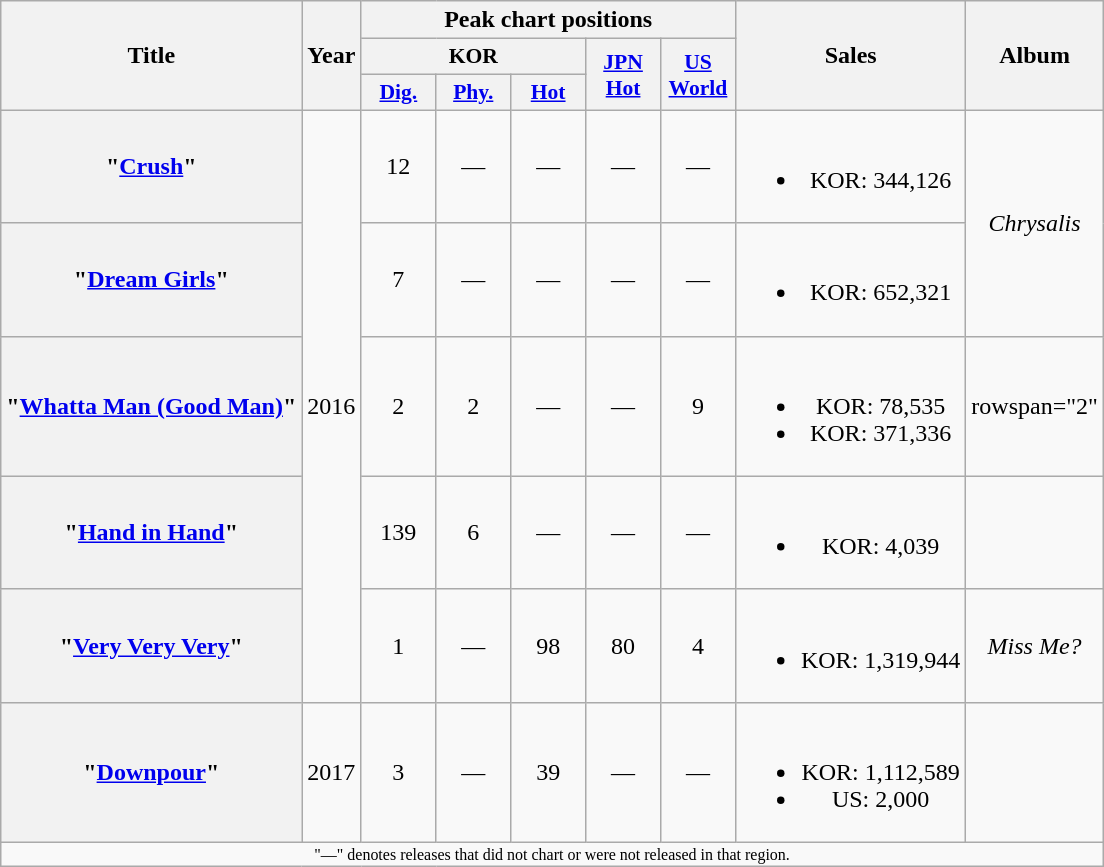<table class="wikitable plainrowheaders" style="text-align:center;">
<tr>
<th scope="col" rowspan="3">Title</th>
<th scope="col" rowspan="3">Year</th>
<th scope="col" colspan="5">Peak chart positions</th>
<th scope="col" rowspan="3">Sales</th>
<th scope="col" rowspan="3">Album</th>
</tr>
<tr>
<th style="width:3em;font-size:90%" colspan="3">KOR</th>
<th scope="col" style="width:3em;font-size:90%;" rowspan="2"><a href='#'>JPN<br>Hot</a><br></th>
<th scope="col" style="width:3em;font-size:90%;" rowspan="2"><a href='#'>US<br>World</a><br></th>
</tr>
<tr>
<th scope="col" style="width:3em;font-size:90%;"><a href='#'>Dig.</a><br></th>
<th scope="col" style="width:3em;font-size:90%;"><a href='#'>Phy.</a><br></th>
<th scope="col" style="width:3em;font-size:90%;"><a href='#'>Hot</a><br></th>
</tr>
<tr>
<th scope="row">"<a href='#'>Crush</a>"</th>
<td rowspan="5">2016</td>
<td>12</td>
<td>—</td>
<td>—</td>
<td>—</td>
<td>—</td>
<td><br><ul><li>KOR: 344,126</li></ul></td>
<td rowspan=2><em>Chrysalis</em></td>
</tr>
<tr>
<th scope="row">"<a href='#'>Dream Girls</a>"</th>
<td>7</td>
<td>—</td>
<td>—</td>
<td>—</td>
<td>—</td>
<td><br><ul><li>KOR: 652,321</li></ul></td>
</tr>
<tr>
<th scope="row">"<a href='#'>Whatta Man (Good Man)</a>"</th>
<td>2</td>
<td>2</td>
<td>—</td>
<td>—</td>
<td>9</td>
<td><br><ul><li>KOR: 78,535 </li><li>KOR: 371,336</li></ul></td>
<td>rowspan="2" </td>
</tr>
<tr>
<th scope="row">"<a href='#'>Hand in Hand</a>" </th>
<td>139</td>
<td>6</td>
<td>—</td>
<td>—</td>
<td>—</td>
<td><br><ul><li>KOR: 4,039 </li></ul></td>
</tr>
<tr>
<th scope="row">"<a href='#'>Very Very Very</a>" </th>
<td>1</td>
<td>—</td>
<td>98</td>
<td>80</td>
<td>4</td>
<td><br><ul><li>KOR: 1,319,944</li></ul></td>
<td><em>Miss Me?</em></td>
</tr>
<tr>
<th scope="row">"<a href='#'>Downpour</a>" </th>
<td>2017</td>
<td>3</td>
<td>—</td>
<td>39</td>
<td>—</td>
<td>—</td>
<td><br><ul><li>KOR: 1,112,589</li><li>US: 2,000</li></ul></td>
<td></td>
</tr>
<tr>
<td colspan="9" style="font-size:8pt;">"—" denotes releases that did not chart or were not released in that region.</td>
</tr>
</table>
